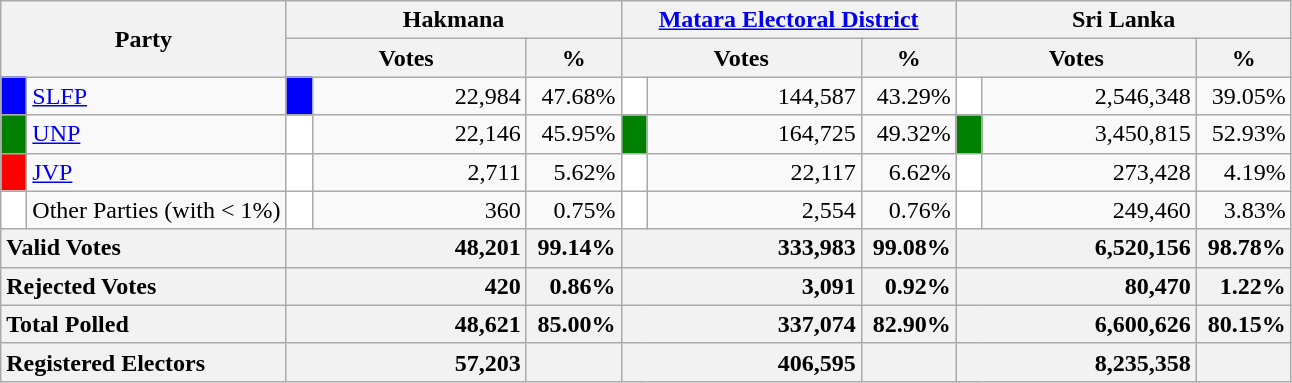<table class="wikitable">
<tr>
<th colspan="2" width="144px"rowspan="2">Party</th>
<th colspan="3" width="216px">Hakmana</th>
<th colspan="3" width="216px"><a href='#'>Matara Electoral District</a></th>
<th colspan="3" width="216px">Sri Lanka</th>
</tr>
<tr>
<th colspan="2" width="144px">Votes</th>
<th>%</th>
<th colspan="2" width="144px">Votes</th>
<th>%</th>
<th colspan="2" width="144px">Votes</th>
<th>%</th>
</tr>
<tr>
<td style="background-color:blue;" width="10px"></td>
<td style="text-align:left;"><a href='#'>SLFP</a></td>
<td style="background-color:blue;" width="10px"></td>
<td style="text-align:right;">22,984</td>
<td style="text-align:right;">47.68%</td>
<td style="background-color:white;" width="10px"></td>
<td style="text-align:right;">144,587</td>
<td style="text-align:right;">43.29%</td>
<td style="background-color:white;" width="10px"></td>
<td style="text-align:right;">2,546,348</td>
<td style="text-align:right;">39.05%</td>
</tr>
<tr>
<td style="background-color:green;" width="10px"></td>
<td style="text-align:left;"><a href='#'>UNP</a></td>
<td style="background-color:white;" width="10px"></td>
<td style="text-align:right;">22,146</td>
<td style="text-align:right;">45.95%</td>
<td style="background-color:green;" width="10px"></td>
<td style="text-align:right;">164,725</td>
<td style="text-align:right;">49.32%</td>
<td style="background-color:green;" width="10px"></td>
<td style="text-align:right;">3,450,815</td>
<td style="text-align:right;">52.93%</td>
</tr>
<tr>
<td style="background-color:red;" width="10px"></td>
<td style="text-align:left;"><a href='#'>JVP</a></td>
<td style="background-color:white;" width="10px"></td>
<td style="text-align:right;">2,711</td>
<td style="text-align:right;">5.62%</td>
<td style="background-color:white;" width="10px"></td>
<td style="text-align:right;">22,117</td>
<td style="text-align:right;">6.62%</td>
<td style="background-color:white;" width="10px"></td>
<td style="text-align:right;">273,428</td>
<td style="text-align:right;">4.19%</td>
</tr>
<tr>
<td style="background-color:white;" width="10px"></td>
<td style="text-align:left;">Other Parties (with < 1%)</td>
<td style="background-color:white;" width="10px"></td>
<td style="text-align:right;">360</td>
<td style="text-align:right;">0.75%</td>
<td style="background-color:white;" width="10px"></td>
<td style="text-align:right;">2,554</td>
<td style="text-align:right;">0.76%</td>
<td style="background-color:white;" width="10px"></td>
<td style="text-align:right;">249,460</td>
<td style="text-align:right;">3.83%</td>
</tr>
<tr>
<th colspan="2" width="144px"style="text-align:left;">Valid Votes</th>
<th style="text-align:right;"colspan="2" width="144px">48,201</th>
<th style="text-align:right;">99.14%</th>
<th style="text-align:right;"colspan="2" width="144px">333,983</th>
<th style="text-align:right;">99.08%</th>
<th style="text-align:right;"colspan="2" width="144px">6,520,156</th>
<th style="text-align:right;">98.78%</th>
</tr>
<tr>
<th colspan="2" width="144px"style="text-align:left;">Rejected Votes</th>
<th style="text-align:right;"colspan="2" width="144px">420</th>
<th style="text-align:right;">0.86%</th>
<th style="text-align:right;"colspan="2" width="144px">3,091</th>
<th style="text-align:right;">0.92%</th>
<th style="text-align:right;"colspan="2" width="144px">80,470</th>
<th style="text-align:right;">1.22%</th>
</tr>
<tr>
<th colspan="2" width="144px"style="text-align:left;">Total Polled</th>
<th style="text-align:right;"colspan="2" width="144px">48,621</th>
<th style="text-align:right;">85.00%</th>
<th style="text-align:right;"colspan="2" width="144px">337,074</th>
<th style="text-align:right;">82.90%</th>
<th style="text-align:right;"colspan="2" width="144px">6,600,626</th>
<th style="text-align:right;">80.15%</th>
</tr>
<tr>
<th colspan="2" width="144px"style="text-align:left;">Registered Electors</th>
<th style="text-align:right;"colspan="2" width="144px">57,203</th>
<th></th>
<th style="text-align:right;"colspan="2" width="144px">406,595</th>
<th></th>
<th style="text-align:right;"colspan="2" width="144px">8,235,358</th>
<th></th>
</tr>
</table>
